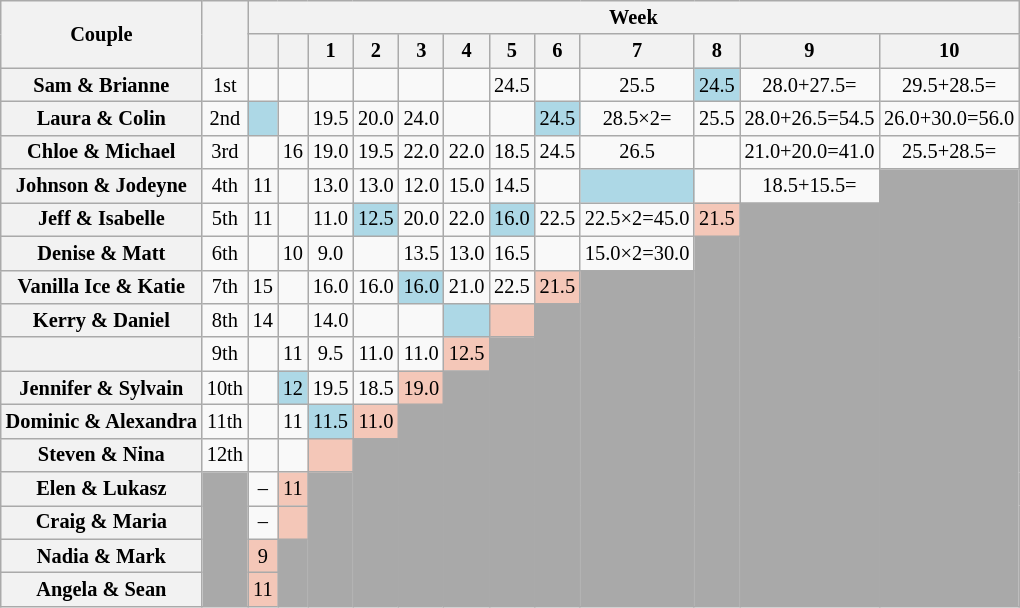<table class="wikitable sortable" style="text-align:center; font-size:85%"">
<tr>
<th scope="col" rowspan=2 style="text-align:center">Couple</th>
<th scope="col" rowspan=2 style="text-align:center"></th>
<th colspan="12" style="text-align:center">Week</th>
</tr>
<tr>
<th scope="col"></th>
<th scope="col"></th>
<th scope="col">1</th>
<th scope="col">2</th>
<th scope="col">3</th>
<th scope="col">4</th>
<th scope="col">5</th>
<th scope="col">6</th>
<th scope="col">7</th>
<th scope="col">8</th>
<th scope="col">9</th>
<th scope="col">10</th>
</tr>
<tr>
<th scope="row">Sam & Brianne</th>
<td>1st</td>
<td></td>
<td></td>
<td></td>
<td></td>
<td></td>
<td></td>
<td>24.5</td>
<td></td>
<td>25.5</td>
<td bgcolor=lightblue>24.5</td>
<td>28.0+27.5=</td>
<td>29.5+28.5=</td>
</tr>
<tr>
<th scope="row">Laura & Colin</th>
<td>2nd</td>
<td bgcolor=lightblue></td>
<td></td>
<td>19.5</td>
<td>20.0</td>
<td>24.0</td>
<td></td>
<td></td>
<td bgcolor=lightblue>24.5</td>
<td>28.5×2=</td>
<td>25.5</td>
<td>28.0+26.5=54.5</td>
<td>26.0+30.0=56.0</td>
</tr>
<tr>
<th scope="row">Chloe & Michael</th>
<td>3rd</td>
<td></td>
<td>16</td>
<td>19.0</td>
<td>19.5</td>
<td>22.0</td>
<td>22.0</td>
<td>18.5</td>
<td>24.5</td>
<td>26.5</td>
<td></td>
<td>21.0+20.0=41.0</td>
<td>25.5+28.5=</td>
</tr>
<tr>
<th scope="row">Johnson & Jodeyne</th>
<td>4th</td>
<td>11</td>
<td></td>
<td>13.0</td>
<td>13.0</td>
<td>12.0</td>
<td>15.0</td>
<td>14.5</td>
<td></td>
<td bgcolor=lightblue></td>
<td></td>
<td>18.5+15.5=</td>
<td rowspan="13" style="background:darkgrey;"></td>
</tr>
<tr>
<th scope="row">Jeff & Isabelle</th>
<td>5th</td>
<td>11</td>
<td></td>
<td>11.0</td>
<td bgcolor=lightblue>12.5</td>
<td>20.0</td>
<td>22.0</td>
<td bgcolor=lightblue>16.0</td>
<td>22.5</td>
<td>22.5×2=45.0</td>
<td bgcolor="f4c7b8">21.5</td>
<td rowspan="12" style="background:darkgrey;"></td>
</tr>
<tr>
<th scope="row">Denise & Matt</th>
<td>6th</td>
<td></td>
<td>10</td>
<td>9.0</td>
<td></td>
<td>13.5</td>
<td>13.0</td>
<td>16.5</td>
<td></td>
<td>15.0×2=30.0</td>
<td rowspan="11" style="background:darkgrey;"></td>
</tr>
<tr>
<th scope="row">Vanilla Ice & Katie</th>
<td>7th</td>
<td>15</td>
<td></td>
<td>16.0</td>
<td>16.0</td>
<td bgcolor=lightblue>16.0</td>
<td>21.0</td>
<td>22.5</td>
<td bgcolor="f4c7b8">21.5</td>
<td rowspan="10" style="background:darkgrey;"></td>
</tr>
<tr>
<th scope="row">Kerry & Daniel</th>
<td>8th</td>
<td>14</td>
<td></td>
<td>14.0</td>
<td></td>
<td></td>
<td bgcolor=lightblue></td>
<td bgcolor="f4c7b8"></td>
<td rowspan="9" style="background:darkgrey;"></td>
</tr>
<tr>
<th scope="row"></th>
<td>9th</td>
<td></td>
<td>11</td>
<td>9.5</td>
<td>11.0</td>
<td>11.0</td>
<td bgcolor="f4c7b8">12.5</td>
<td rowspan="8" style="background:darkgrey;"></td>
</tr>
<tr>
<th scope="row">Jennifer & Sylvain</th>
<td>10th</td>
<td></td>
<td bgcolor=lightblue>12</td>
<td>19.5</td>
<td>18.5</td>
<td bgcolor="f4c7b8">19.0</td>
<td rowspan="7" style="background:darkgrey;"></td>
</tr>
<tr>
<th scope="row">Dominic & Alexandra</th>
<td>11th</td>
<td></td>
<td>11</td>
<td bgcolor=lightblue>11.5</td>
<td bgcolor="f4c7b8">11.0</td>
<td rowspan="6" style="background:darkgrey;"></td>
</tr>
<tr>
<th scope="row">Steven & Nina</th>
<td>12th</td>
<td></td>
<td></td>
<td bgcolor="f4c7b8"></td>
<td rowspan="5" style="background:darkgrey;"></td>
</tr>
<tr>
<th scope="row">Elen & Lukasz</th>
<td rowspan="4" bgcolor="darkgray"></td>
<td>–</td>
<td bgcolor="f4c7b8">11</td>
<td rowspan="4" style="background:darkgrey;"></td>
</tr>
<tr>
<th scope="row">Craig & Maria</th>
<td>–</td>
<td bgcolor="f4c7b8"></td>
</tr>
<tr>
<th scope="row">Nadia & Mark</th>
<td bgcolor="f4c7b8">9</td>
<td rowspan="2" style="background:darkgrey;"></td>
</tr>
<tr>
<th scope="row">Angela & Sean</th>
<td bgcolor="f4c7b8">11</td>
</tr>
</table>
